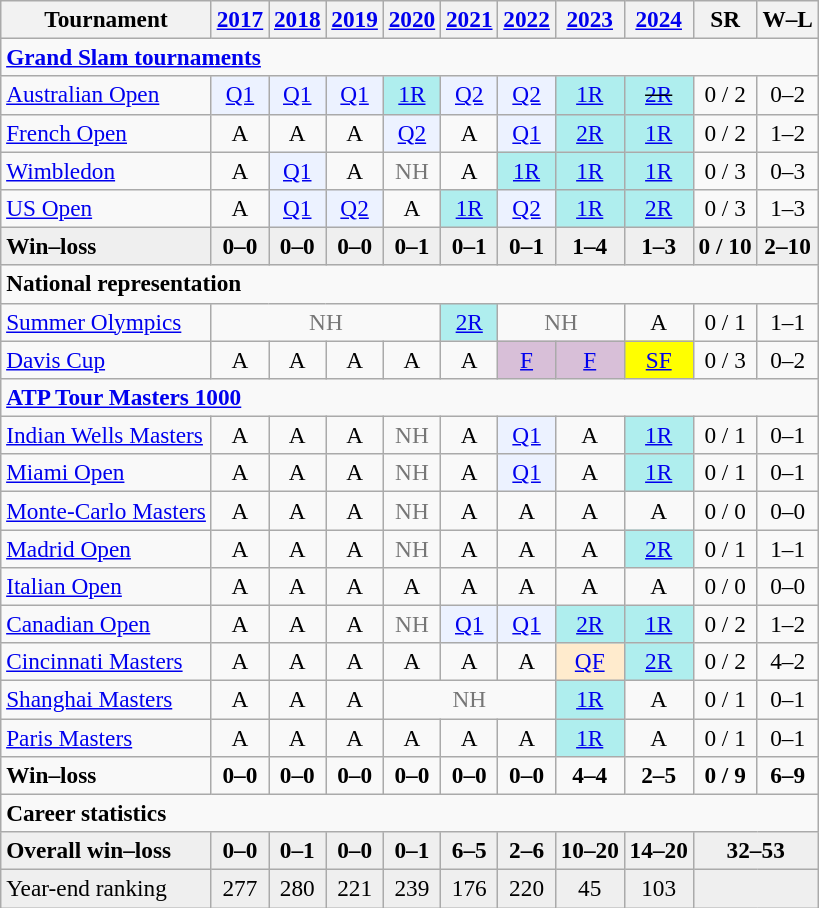<table class=wikitable style=text-align:center;font-size:97%>
<tr>
<th>Tournament</th>
<th><a href='#'>2017</a></th>
<th><a href='#'>2018</a></th>
<th><a href='#'>2019</a></th>
<th><a href='#'>2020</a></th>
<th><a href='#'>2021</a></th>
<th><a href='#'>2022</a></th>
<th><a href='#'>2023</a></th>
<th><a href='#'>2024</a></th>
<th>SR</th>
<th>W–L</th>
</tr>
<tr>
<td colspan="11" style="text-align:left"><strong><a href='#'>Grand Slam tournaments</a></strong></td>
</tr>
<tr>
<td align=left><a href='#'>Australian Open</a></td>
<td bgcolor=ecf2ff><a href='#'>Q1</a></td>
<td bgcolor=ecf2ff><a href='#'>Q1</a></td>
<td bgcolor=ecf2ff><a href='#'>Q1</a></td>
<td bgcolor=afeeee><a href='#'>1R</a></td>
<td bgcolor=ecf2ff><a href='#'>Q2</a></td>
<td bgcolor=ecf2ff><a href='#'>Q2</a></td>
<td bgcolor=afeeee><a href='#'>1R</a></td>
<td bgcolor=afeeee><s><a href='#'>2R</a></s></td>
<td>0 / 2</td>
<td>0–2</td>
</tr>
<tr>
<td align=left><a href='#'>French Open</a></td>
<td>A</td>
<td>A</td>
<td>A</td>
<td bgcolor=ecf2ff><a href='#'>Q2</a></td>
<td>A</td>
<td bgcolor=ecf2ff><a href='#'>Q1</a></td>
<td bgcolor=afeeee><a href='#'>2R</a></td>
<td bgcolor=afeeee><a href='#'>1R</a></td>
<td>0 / 2</td>
<td>1–2</td>
</tr>
<tr>
<td align=left><a href='#'>Wimbledon</a></td>
<td>A</td>
<td bgcolor=ecf2ff><a href='#'>Q1</a></td>
<td>A</td>
<td style=color:#767676>NH</td>
<td>A</td>
<td bgcolor=afeeee><a href='#'>1R</a></td>
<td bgcolor=afeeee><a href='#'>1R</a></td>
<td bgcolor=afeeee><a href='#'>1R</a></td>
<td>0 / 3</td>
<td>0–3</td>
</tr>
<tr>
<td align=left><a href='#'>US Open</a></td>
<td>A</td>
<td bgcolor=ecf2ff><a href='#'>Q1</a></td>
<td bgcolor=ecf2ff><a href='#'>Q2</a></td>
<td>A</td>
<td bgcolor=afeeee><a href='#'>1R</a></td>
<td bgcolor=ecf2ff><a href='#'>Q2</a></td>
<td bgcolor=afeeee><a href='#'>1R</a></td>
<td bgcolor=afeeee><a href='#'>2R</a></td>
<td>0 / 3</td>
<td>1–3</td>
</tr>
<tr style=font-weight:bold;background:#efefef>
<td style=text-align:left>Win–loss</td>
<td>0–0</td>
<td>0–0</td>
<td>0–0</td>
<td>0–1</td>
<td>0–1</td>
<td>0–1</td>
<td>1–4</td>
<td>1–3</td>
<td>0 / 10</td>
<td>2–10</td>
</tr>
<tr>
<td colspan="11" align="left"><strong>National representation</strong></td>
</tr>
<tr>
<td align=left><a href='#'>Summer Olympics</a></td>
<td colspan=4 style=color:#767676>NH</td>
<td bgcolor=afeeee><a href='#'>2R</a></td>
<td colspan=2 style=color:#767676>NH</td>
<td>A</td>
<td>0 / 1</td>
<td>1–1</td>
</tr>
<tr>
<td align=left><a href='#'>Davis Cup</a></td>
<td>A</td>
<td>A</td>
<td>A</td>
<td>A</td>
<td>A</td>
<td bgcolor=thistle><a href='#'>F</a></td>
<td bgcolor=thistle><a href='#'>F</a></td>
<td bgcolor=yellow><a href='#'>SF</a></td>
<td>0 / 3</td>
<td>0–2</td>
</tr>
<tr>
<td colspan="11" style="text-align:left"><strong><a href='#'>ATP Tour Masters 1000</a></strong></td>
</tr>
<tr>
<td align=left><a href='#'>Indian Wells Masters</a></td>
<td>A</td>
<td>A</td>
<td>A</td>
<td style=color:#767676>NH</td>
<td>A</td>
<td bgcolor=ecf2ff><a href='#'>Q1</a></td>
<td>A</td>
<td bgcolor=afeeee><a href='#'>1R</a></td>
<td>0 / 1</td>
<td>0–1</td>
</tr>
<tr>
<td align=left><a href='#'>Miami Open</a></td>
<td>A</td>
<td>A</td>
<td>A</td>
<td style=color:#767676>NH</td>
<td>A</td>
<td bgcolor=ecf2ff><a href='#'>Q1</a></td>
<td>A</td>
<td bgcolor=afeeee><a href='#'>1R</a></td>
<td>0 / 1</td>
<td>0–1</td>
</tr>
<tr>
<td align=left><a href='#'>Monte-Carlo Masters</a></td>
<td>A</td>
<td>A</td>
<td>A</td>
<td style=color:#767676>NH</td>
<td>A</td>
<td>A</td>
<td>A</td>
<td>A</td>
<td>0 / 0</td>
<td>0–0</td>
</tr>
<tr>
<td align=left><a href='#'>Madrid Open</a></td>
<td>A</td>
<td>A</td>
<td>A</td>
<td style=color:#767676>NH</td>
<td>A</td>
<td>A</td>
<td>A</td>
<td bgcolor=afeeee><a href='#'>2R</a></td>
<td>0 / 1</td>
<td>1–1</td>
</tr>
<tr>
<td align=left><a href='#'>Italian Open</a></td>
<td>A</td>
<td>A</td>
<td>A</td>
<td>A</td>
<td>A</td>
<td>A</td>
<td>A</td>
<td>A</td>
<td>0 / 0</td>
<td>0–0</td>
</tr>
<tr>
<td align=left><a href='#'>Canadian Open</a></td>
<td>A</td>
<td>A</td>
<td>A</td>
<td style=color:#767676>NH</td>
<td bgcolor=ecf2ff><a href='#'>Q1</a></td>
<td bgcolor=ecf2ff><a href='#'>Q1</a></td>
<td bgcolor=afeeee><a href='#'>2R</a></td>
<td bgcolor=afeeee><a href='#'>1R</a></td>
<td>0 / 2</td>
<td>1–2</td>
</tr>
<tr>
<td align=left><a href='#'>Cincinnati Masters</a></td>
<td>A</td>
<td>A</td>
<td>A</td>
<td>A</td>
<td>A</td>
<td>A</td>
<td bgcolor=ffebcd><a href='#'>QF</a></td>
<td bgcolor=afeeee><a href='#'>2R</a></td>
<td>0 / 2</td>
<td>4–2</td>
</tr>
<tr>
<td align=left><a href='#'>Shanghai Masters</a></td>
<td>A</td>
<td>A</td>
<td>A</td>
<td colspan=3 style=color:#767676>NH</td>
<td bgcolor=afeeee><a href='#'>1R</a></td>
<td>A</td>
<td>0 / 1</td>
<td>0–1</td>
</tr>
<tr>
<td align=left><a href='#'>Paris Masters</a></td>
<td>A</td>
<td>A</td>
<td>A</td>
<td>A</td>
<td>A</td>
<td>A</td>
<td bgcolor=afeeee><a href='#'>1R</a></td>
<td>A</td>
<td>0 / 1</td>
<td>0–1</td>
</tr>
<tr>
<td align=left><strong>Win–loss</strong></td>
<td><strong>0–0</strong></td>
<td><strong>0–0</strong></td>
<td><strong>0–0</strong></td>
<td><strong>0–0</strong></td>
<td><strong>0–0</strong></td>
<td><strong>0–0</strong></td>
<td><strong>4–4</strong></td>
<td><strong>2–5</strong></td>
<td><strong>0 / 9</strong></td>
<td><strong>6–9</strong></td>
</tr>
<tr>
<td colspan="11" align="left"><strong>Career statistics</strong></td>
</tr>
<tr style="font-weight:bold; background:#efefef;">
<td style=text-align:left>Overall win–loss</td>
<td>0–0</td>
<td>0–1</td>
<td>0–0</td>
<td>0–1</td>
<td>6–5</td>
<td>2–6</td>
<td>10–20</td>
<td>14–20</td>
<td colspan="2">32–53</td>
</tr>
<tr bgcolor=efefef>
<td align=left>Year-end ranking</td>
<td>277</td>
<td>280</td>
<td>221</td>
<td>239</td>
<td>176</td>
<td>220</td>
<td>45</td>
<td>103</td>
<td colspan="2"><strong></strong></td>
</tr>
</table>
